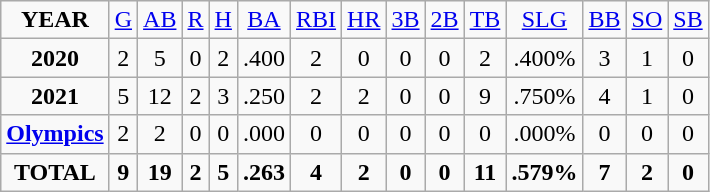<table class="wikitable">
<tr align=center>
<td><strong>YEAR</strong></td>
<td><a href='#'>G</a></td>
<td><a href='#'>AB</a></td>
<td><a href='#'>R</a></td>
<td><a href='#'>H</a></td>
<td><a href='#'>BA</a></td>
<td><a href='#'>RBI</a></td>
<td><a href='#'>HR</a></td>
<td><a href='#'>3B</a></td>
<td><a href='#'>2B</a></td>
<td><a href='#'>TB</a></td>
<td><a href='#'>SLG</a></td>
<td><a href='#'>BB</a></td>
<td><a href='#'>SO</a></td>
<td><a href='#'>SB</a></td>
</tr>
<tr align=center>
<td><strong>2020</strong></td>
<td>2</td>
<td>5</td>
<td>0</td>
<td>2</td>
<td>.400</td>
<td>2</td>
<td>0</td>
<td>0</td>
<td>0</td>
<td>2</td>
<td>.400%</td>
<td>3</td>
<td>1</td>
<td>0</td>
</tr>
<tr align=center>
<td><strong>2021</strong></td>
<td>5</td>
<td>12</td>
<td>2</td>
<td>3</td>
<td>.250</td>
<td>2</td>
<td>2</td>
<td>0</td>
<td>0</td>
<td>9</td>
<td>.750%</td>
<td>4</td>
<td>1</td>
<td>0</td>
</tr>
<tr align=center>
<td><strong><a href='#'>Olympics</a></strong></td>
<td>2</td>
<td>2</td>
<td>0</td>
<td>0</td>
<td>.000</td>
<td>0</td>
<td>0</td>
<td>0</td>
<td>0</td>
<td>0</td>
<td>.000%</td>
<td>0</td>
<td>0</td>
<td>0</td>
</tr>
<tr align=center>
<td><strong>TOTAL</strong></td>
<td><strong>9</strong></td>
<td><strong>19</strong></td>
<td><strong>2</strong></td>
<td><strong>5</strong></td>
<td><strong>.263</strong></td>
<td><strong>4</strong></td>
<td><strong>2</strong></td>
<td><strong>0</strong></td>
<td><strong>0</strong></td>
<td><strong>11</strong></td>
<td><strong>.579%</strong></td>
<td><strong>7</strong></td>
<td><strong>2</strong></td>
<td><strong>0</strong></td>
</tr>
</table>
